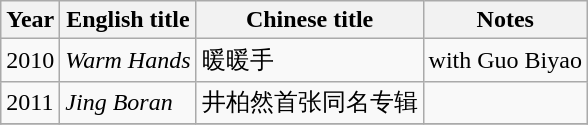<table class="wikitable sortable">
<tr>
<th>Year</th>
<th>English title</th>
<th>Chinese title</th>
<th>Notes</th>
</tr>
<tr>
<td>2010</td>
<td><em>Warm Hands</em></td>
<td>暖暖手</td>
<td>with Guo Biyao</td>
</tr>
<tr>
<td>2011</td>
<td><em>Jing Boran</em></td>
<td>井柏然首张同名专辑</td>
<td></td>
</tr>
<tr>
</tr>
</table>
